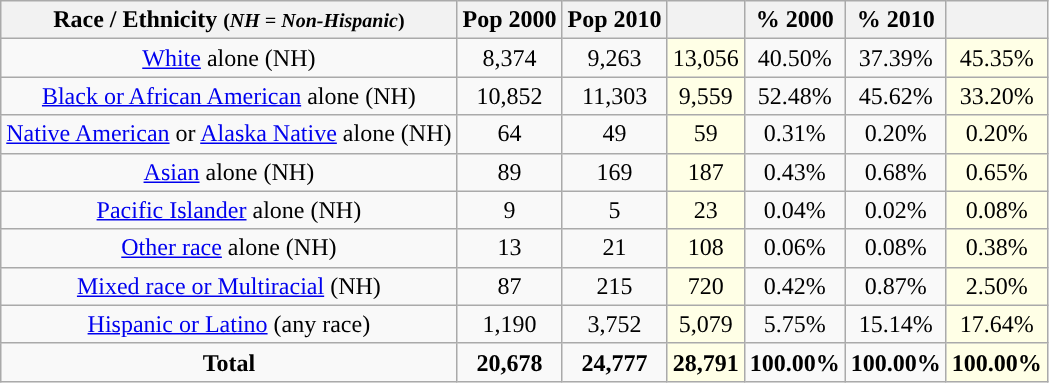<table class="wikitable" style="text-align:center;">
<tr>
<th>Race / Ethnicity <small>(<em>NH = Non-Hispanic</em>)</small></th>
<th>Pop 2000</th>
<th>Pop 2010</th>
<th></th>
<th>% 2000</th>
<th>% 2010</th>
<th></th>
</tr>
<tr>
<td><a href='#'>White</a> alone (NH)</td>
<td>8,374</td>
<td>9,263</td>
<td style='background: #ffffe6;'>13,056</td>
<td>40.50%</td>
<td>37.39%</td>
<td style='background: #ffffe6;'>45.35%</td>
</tr>
<tr>
<td><a href='#'>Black or African American</a> alone (NH)</td>
<td>10,852</td>
<td>11,303</td>
<td style='background: #ffffe6;'>9,559</td>
<td>52.48%</td>
<td>45.62%</td>
<td style='background: #ffffe6;'>33.20%</td>
</tr>
<tr>
<td><a href='#'>Native American</a> or <a href='#'>Alaska Native</a> alone (NH)</td>
<td>64</td>
<td>49</td>
<td style='background: #ffffe6;'>59</td>
<td>0.31%</td>
<td>0.20%</td>
<td style='background: #ffffe6;'>0.20%</td>
</tr>
<tr>
<td><a href='#'>Asian</a> alone (NH)</td>
<td>89</td>
<td>169</td>
<td style='background: #ffffe6;'>187</td>
<td>0.43%</td>
<td>0.68%</td>
<td style='background: #ffffe6;'>0.65%</td>
</tr>
<tr>
<td><a href='#'>Pacific Islander</a> alone (NH)</td>
<td>9</td>
<td>5</td>
<td style='background: #ffffe6;'>23</td>
<td>0.04%</td>
<td>0.02%</td>
<td style='background: #ffffe6;'>0.08%</td>
</tr>
<tr>
<td><a href='#'>Other race</a> alone (NH)</td>
<td>13</td>
<td>21</td>
<td style='background: #ffffe6;'>108</td>
<td>0.06%</td>
<td>0.08%</td>
<td style='background: #ffffe6;'>0.38%</td>
</tr>
<tr>
<td><a href='#'>Mixed race or Multiracial</a> (NH)</td>
<td>87</td>
<td>215</td>
<td style='background: #ffffe6;'>720</td>
<td>0.42%</td>
<td>0.87%</td>
<td style='background: #ffffe6;'>2.50%</td>
</tr>
<tr>
<td><a href='#'>Hispanic or Latino</a> (any race)</td>
<td>1,190</td>
<td>3,752</td>
<td style='background: #ffffe6;'>5,079</td>
<td>5.75%</td>
<td>15.14%</td>
<td style='background: #ffffe6;'>17.64%</td>
</tr>
<tr>
<td><strong>Total</strong></td>
<td><strong>20,678</strong></td>
<td><strong>24,777</strong></td>
<td style='background: #ffffe6;'><strong>28,791</strong></td>
<td><strong>100.00%</strong></td>
<td><strong>100.00%</strong></td>
<td style='background: #ffffe6;'><strong>100.00%</strong></td>
</tr>
</table>
